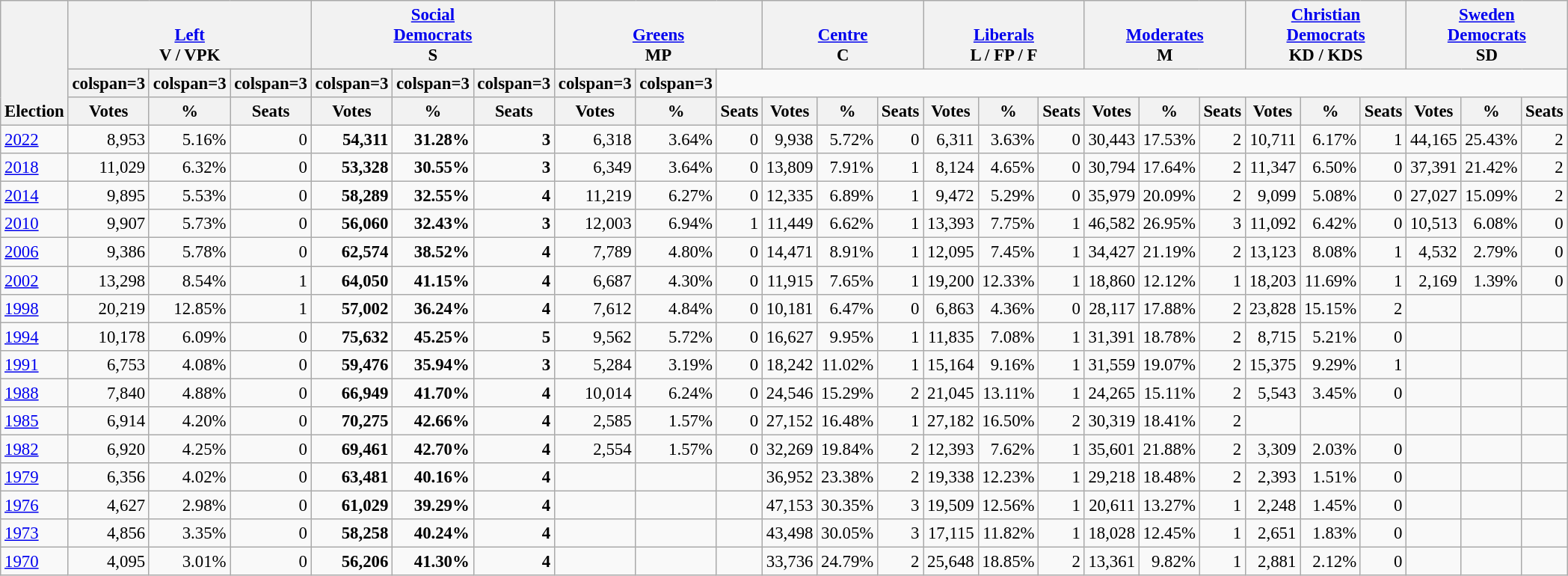<table class="wikitable" border="1" style="font-size:95%; text-align:right;">
<tr>
<th style="text-align:left;" valign=bottom rowspan=3>Election</th>
<th valign=bottom colspan=3><a href='#'>Left</a><br>V / VPK</th>
<th valign=bottom colspan=3><a href='#'>Social<br>Democrats</a><br>S</th>
<th valign=bottom colspan=3><a href='#'>Greens</a><br>MP</th>
<th valign=bottom colspan=3><a href='#'>Centre</a><br>C</th>
<th valign=bottom colspan=3><a href='#'>Liberals</a><br>L / FP / F</th>
<th valign=bottom colspan=3><a href='#'>Moderates</a><br>M</th>
<th valign=bottom colspan=3><a href='#'>Christian<br>Democrats</a><br>KD / KDS</th>
<th valign=bottom colspan=3><a href='#'>Sweden<br>Democrats</a><br>SD</th>
</tr>
<tr>
<th>colspan=3 </th>
<th>colspan=3 </th>
<th>colspan=3 </th>
<th>colspan=3 </th>
<th>colspan=3 </th>
<th>colspan=3 </th>
<th>colspan=3 </th>
<th>colspan=3 </th>
</tr>
<tr>
<th>Votes</th>
<th>%</th>
<th>Seats</th>
<th>Votes</th>
<th>%</th>
<th>Seats</th>
<th>Votes</th>
<th>%</th>
<th>Seats</th>
<th>Votes</th>
<th>%</th>
<th>Seats</th>
<th>Votes</th>
<th>%</th>
<th>Seats</th>
<th>Votes</th>
<th>%</th>
<th>Seats</th>
<th>Votes</th>
<th>%</th>
<th>Seats</th>
<th>Votes</th>
<th>%</th>
<th>Seats</th>
</tr>
<tr>
<td align=left><a href='#'>2022</a></td>
<td>8,953</td>
<td>5.16%</td>
<td>0</td>
<td><strong>54,311</strong></td>
<td><strong>31.28%</strong></td>
<td><strong>3</strong></td>
<td>6,318</td>
<td>3.64%</td>
<td>0</td>
<td>9,938</td>
<td>5.72%</td>
<td>0</td>
<td>6,311</td>
<td>3.63%</td>
<td>0</td>
<td>30,443</td>
<td>17.53%</td>
<td>2</td>
<td>10,711</td>
<td>6.17%</td>
<td>1</td>
<td>44,165</td>
<td>25.43%</td>
<td>2</td>
</tr>
<tr>
<td align=left><a href='#'>2018</a></td>
<td>11,029</td>
<td>6.32%</td>
<td>0</td>
<td><strong>53,328</strong></td>
<td><strong>30.55%</strong></td>
<td><strong>3</strong></td>
<td>6,349</td>
<td>3.64%</td>
<td>0</td>
<td>13,809</td>
<td>7.91%</td>
<td>1</td>
<td>8,124</td>
<td>4.65%</td>
<td>0</td>
<td>30,794</td>
<td>17.64%</td>
<td>2</td>
<td>11,347</td>
<td>6.50%</td>
<td>0</td>
<td>37,391</td>
<td>21.42%</td>
<td>2</td>
</tr>
<tr>
<td align=left><a href='#'>2014</a></td>
<td>9,895</td>
<td>5.53%</td>
<td>0</td>
<td><strong>58,289</strong></td>
<td><strong>32.55%</strong></td>
<td><strong>4</strong></td>
<td>11,219</td>
<td>6.27%</td>
<td>0</td>
<td>12,335</td>
<td>6.89%</td>
<td>1</td>
<td>9,472</td>
<td>5.29%</td>
<td>0</td>
<td>35,979</td>
<td>20.09%</td>
<td>2</td>
<td>9,099</td>
<td>5.08%</td>
<td>0</td>
<td>27,027</td>
<td>15.09%</td>
<td>2</td>
</tr>
<tr>
<td align=left><a href='#'>2010</a></td>
<td>9,907</td>
<td>5.73%</td>
<td>0</td>
<td><strong>56,060</strong></td>
<td><strong>32.43%</strong></td>
<td><strong>3</strong></td>
<td>12,003</td>
<td>6.94%</td>
<td>1</td>
<td>11,449</td>
<td>6.62%</td>
<td>1</td>
<td>13,393</td>
<td>7.75%</td>
<td>1</td>
<td>46,582</td>
<td>26.95%</td>
<td>3</td>
<td>11,092</td>
<td>6.42%</td>
<td>0</td>
<td>10,513</td>
<td>6.08%</td>
<td>0</td>
</tr>
<tr>
<td align=left><a href='#'>2006</a></td>
<td>9,386</td>
<td>5.78%</td>
<td>0</td>
<td><strong>62,574</strong></td>
<td><strong>38.52%</strong></td>
<td><strong>4</strong></td>
<td>7,789</td>
<td>4.80%</td>
<td>0</td>
<td>14,471</td>
<td>8.91%</td>
<td>1</td>
<td>12,095</td>
<td>7.45%</td>
<td>1</td>
<td>34,427</td>
<td>21.19%</td>
<td>2</td>
<td>13,123</td>
<td>8.08%</td>
<td>1</td>
<td>4,532</td>
<td>2.79%</td>
<td>0</td>
</tr>
<tr>
<td align=left><a href='#'>2002</a></td>
<td>13,298</td>
<td>8.54%</td>
<td>1</td>
<td><strong>64,050</strong></td>
<td><strong>41.15%</strong></td>
<td><strong>4</strong></td>
<td>6,687</td>
<td>4.30%</td>
<td>0</td>
<td>11,915</td>
<td>7.65%</td>
<td>1</td>
<td>19,200</td>
<td>12.33%</td>
<td>1</td>
<td>18,860</td>
<td>12.12%</td>
<td>1</td>
<td>18,203</td>
<td>11.69%</td>
<td>1</td>
<td>2,169</td>
<td>1.39%</td>
<td>0</td>
</tr>
<tr>
<td align=left><a href='#'>1998</a></td>
<td>20,219</td>
<td>12.85%</td>
<td>1</td>
<td><strong>57,002</strong></td>
<td><strong>36.24%</strong></td>
<td><strong>4</strong></td>
<td>7,612</td>
<td>4.84%</td>
<td>0</td>
<td>10,181</td>
<td>6.47%</td>
<td>0</td>
<td>6,863</td>
<td>4.36%</td>
<td>0</td>
<td>28,117</td>
<td>17.88%</td>
<td>2</td>
<td>23,828</td>
<td>15.15%</td>
<td>2</td>
<td></td>
<td></td>
<td></td>
</tr>
<tr>
<td align=left><a href='#'>1994</a></td>
<td>10,178</td>
<td>6.09%</td>
<td>0</td>
<td><strong>75,632</strong></td>
<td><strong>45.25%</strong></td>
<td><strong>5</strong></td>
<td>9,562</td>
<td>5.72%</td>
<td>0</td>
<td>16,627</td>
<td>9.95%</td>
<td>1</td>
<td>11,835</td>
<td>7.08%</td>
<td>1</td>
<td>31,391</td>
<td>18.78%</td>
<td>2</td>
<td>8,715</td>
<td>5.21%</td>
<td>0</td>
<td></td>
<td></td>
<td></td>
</tr>
<tr>
<td align=left><a href='#'>1991</a></td>
<td>6,753</td>
<td>4.08%</td>
<td>0</td>
<td><strong>59,476</strong></td>
<td><strong>35.94%</strong></td>
<td><strong>3</strong></td>
<td>5,284</td>
<td>3.19%</td>
<td>0</td>
<td>18,242</td>
<td>11.02%</td>
<td>1</td>
<td>15,164</td>
<td>9.16%</td>
<td>1</td>
<td>31,559</td>
<td>19.07%</td>
<td>2</td>
<td>15,375</td>
<td>9.29%</td>
<td>1</td>
<td></td>
<td></td>
<td></td>
</tr>
<tr>
<td align=left><a href='#'>1988</a></td>
<td>7,840</td>
<td>4.88%</td>
<td>0</td>
<td><strong>66,949</strong></td>
<td><strong>41.70%</strong></td>
<td><strong>4</strong></td>
<td>10,014</td>
<td>6.24%</td>
<td>0</td>
<td>24,546</td>
<td>15.29%</td>
<td>2</td>
<td>21,045</td>
<td>13.11%</td>
<td>1</td>
<td>24,265</td>
<td>15.11%</td>
<td>2</td>
<td>5,543</td>
<td>3.45%</td>
<td>0</td>
<td></td>
<td></td>
<td></td>
</tr>
<tr>
<td align=left><a href='#'>1985</a></td>
<td>6,914</td>
<td>4.20%</td>
<td>0</td>
<td><strong>70,275</strong></td>
<td><strong>42.66%</strong></td>
<td><strong>4</strong></td>
<td>2,585</td>
<td>1.57%</td>
<td>0</td>
<td>27,152</td>
<td>16.48%</td>
<td>1</td>
<td>27,182</td>
<td>16.50%</td>
<td>2</td>
<td>30,319</td>
<td>18.41%</td>
<td>2</td>
<td></td>
<td></td>
<td></td>
<td></td>
<td></td>
<td></td>
</tr>
<tr>
<td align=left><a href='#'>1982</a></td>
<td>6,920</td>
<td>4.25%</td>
<td>0</td>
<td><strong>69,461</strong></td>
<td><strong>42.70%</strong></td>
<td><strong>4</strong></td>
<td>2,554</td>
<td>1.57%</td>
<td>0</td>
<td>32,269</td>
<td>19.84%</td>
<td>2</td>
<td>12,393</td>
<td>7.62%</td>
<td>1</td>
<td>35,601</td>
<td>21.88%</td>
<td>2</td>
<td>3,309</td>
<td>2.03%</td>
<td>0</td>
<td></td>
<td></td>
<td></td>
</tr>
<tr>
<td align=left><a href='#'>1979</a></td>
<td>6,356</td>
<td>4.02%</td>
<td>0</td>
<td><strong>63,481</strong></td>
<td><strong>40.16%</strong></td>
<td><strong>4</strong></td>
<td></td>
<td></td>
<td></td>
<td>36,952</td>
<td>23.38%</td>
<td>2</td>
<td>19,338</td>
<td>12.23%</td>
<td>1</td>
<td>29,218</td>
<td>18.48%</td>
<td>2</td>
<td>2,393</td>
<td>1.51%</td>
<td>0</td>
<td></td>
<td></td>
<td></td>
</tr>
<tr>
<td align=left><a href='#'>1976</a></td>
<td>4,627</td>
<td>2.98%</td>
<td>0</td>
<td><strong>61,029</strong></td>
<td><strong>39.29%</strong></td>
<td><strong>4</strong></td>
<td></td>
<td></td>
<td></td>
<td>47,153</td>
<td>30.35%</td>
<td>3</td>
<td>19,509</td>
<td>12.56%</td>
<td>1</td>
<td>20,611</td>
<td>13.27%</td>
<td>1</td>
<td>2,248</td>
<td>1.45%</td>
<td>0</td>
<td></td>
<td></td>
<td></td>
</tr>
<tr>
<td align=left><a href='#'>1973</a></td>
<td>4,856</td>
<td>3.35%</td>
<td>0</td>
<td><strong>58,258</strong></td>
<td><strong>40.24%</strong></td>
<td><strong>4</strong></td>
<td></td>
<td></td>
<td></td>
<td>43,498</td>
<td>30.05%</td>
<td>3</td>
<td>17,115</td>
<td>11.82%</td>
<td>1</td>
<td>18,028</td>
<td>12.45%</td>
<td>1</td>
<td>2,651</td>
<td>1.83%</td>
<td>0</td>
<td></td>
<td></td>
<td></td>
</tr>
<tr>
<td align=left><a href='#'>1970</a></td>
<td>4,095</td>
<td>3.01%</td>
<td>0</td>
<td><strong>56,206</strong></td>
<td><strong>41.30%</strong></td>
<td><strong>4</strong></td>
<td></td>
<td></td>
<td></td>
<td>33,736</td>
<td>24.79%</td>
<td>2</td>
<td>25,648</td>
<td>18.85%</td>
<td>2</td>
<td>13,361</td>
<td>9.82%</td>
<td>1</td>
<td>2,881</td>
<td>2.12%</td>
<td>0</td>
<td></td>
<td></td>
<td></td>
</tr>
</table>
